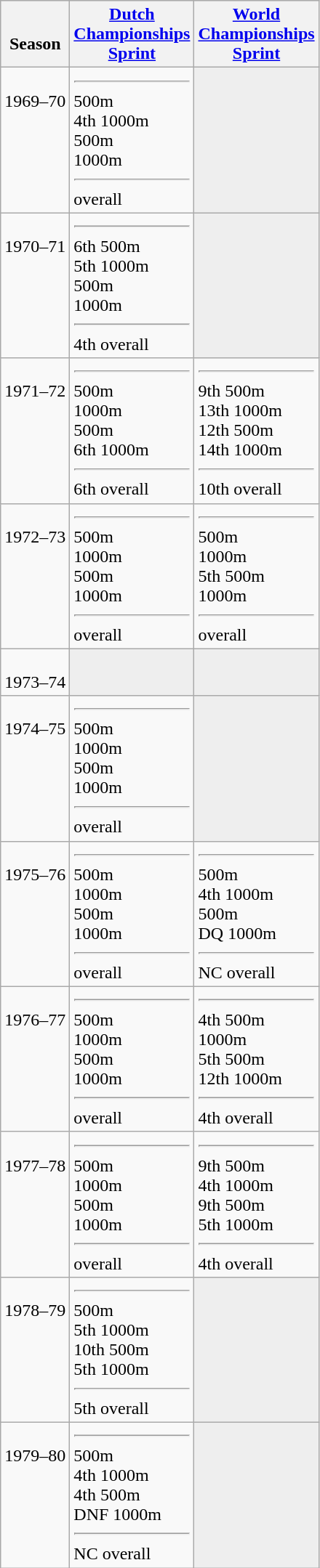<table class="wikitable">
<tr align=left bgcolor=#DDDDDD>
<th><br> Season</th>
<th><a href='#'>Dutch <br> Championships <br> Sprint</a></th>
<th><a href='#'>World <br> Championships <br> Sprint</a></th>
</tr>
<tr style="vertical-align: top;">
<td><br> 1969–70</td>
<td> <hr>  500m <br> 4th 1000m <br>  500m <br>  1000m <hr>  overall</td>
<td bgcolor=#EEEEEE></td>
</tr>
<tr style="vertical-align: top;">
<td><br> 1970–71</td>
<td> <hr> 6th 500m <br> 5th 1000m <br>  500m <br>  1000m <hr> 4th overall</td>
<td bgcolor=#EEEEEE></td>
</tr>
<tr style="vertical-align: top;">
<td><br> 1971–72</td>
<td> <hr>  500m <br>  1000m <br>  500m <br> 6th 1000m <hr> 6th overall</td>
<td> <hr> 9th 500m <br> 13th 1000m <br> 12th 500m <br> 14th 1000m <hr> 10th overall</td>
</tr>
<tr style="vertical-align: top;">
<td><br> 1972–73</td>
<td> <hr>  500m <br>  1000m <br>  500m <br>  1000m <hr>  overall</td>
<td> <hr>  500m <br>  1000m <br> 5th 500m <br>  1000m <hr>  overall</td>
</tr>
<tr style="vertical-align: top;">
<td><br> 1973–74</td>
<td bgcolor=#EEEEEE></td>
<td bgcolor=#EEEEEE></td>
</tr>
<tr style="vertical-align: top;">
<td><br> 1974–75</td>
<td> <hr>  500m <br>  1000m <br>  500m <br>  1000m <hr>  overall</td>
<td bgcolor=#EEEEEE></td>
</tr>
<tr style="vertical-align: top;">
<td><br> 1975–76</td>
<td> <hr>  500m <br>  1000m <br>  500m <br>  1000m <hr>  overall</td>
<td> <hr>  500m <br> 4th 1000m <br>  500m <br> DQ 1000m <hr> NC overall</td>
</tr>
<tr style="vertical-align: top;">
<td><br> 1976–77</td>
<td> <hr>  500m <br>  1000m <br>  500m <br>  1000m <hr>  overall</td>
<td> <hr> 4th 500m <br>  1000m <br> 5th 500m <br> 12th 1000m <hr> 4th overall</td>
</tr>
<tr style="vertical-align: top;">
<td><br> 1977–78</td>
<td> <hr>  500m <br>  1000m <br>  500m <br>  1000m <hr>  overall</td>
<td> <hr> 9th 500m <br> 4th 1000m <br> 9th 500m <br> 5th 1000m <hr> 4th overall</td>
</tr>
<tr style="vertical-align: top;">
<td><br> 1978–79</td>
<td> <hr>  500m <br> 5th 1000m <br> 10th 500m <br> 5th 1000m <hr> 5th overall</td>
<td bgcolor=#EEEEEE></td>
</tr>
<tr style="vertical-align: top;">
<td><br> 1979–80</td>
<td> <hr>  500m <br> 4th 1000m <br> 4th 500m <br> DNF 1000m <hr> NC overall</td>
<td bgcolor=#EEEEEE></td>
</tr>
</table>
